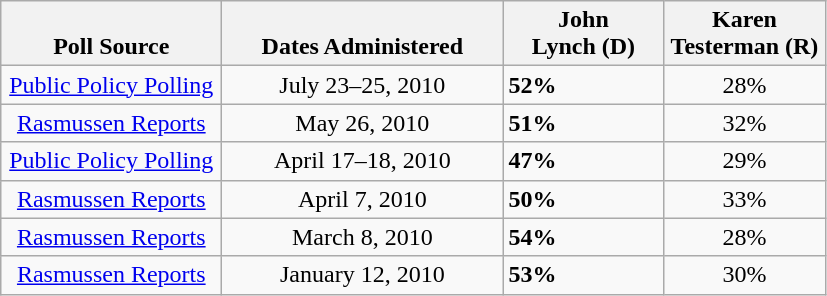<table class="wikitable">
<tr valign=bottom>
<th style="width:140px;">Poll Source</th>
<th style="width:180px;">Dates Administered</th>
<th style="width:100px;">John<br>Lynch (D)</th>
<th style="width:100px;">Karen<br>Testerman (R)</th>
</tr>
<tr>
<td align=center><a href='#'>Public Policy Polling</a></td>
<td align=center>July 23–25, 2010</td>
<td><strong>52%</strong></td>
<td align=center>28%</td>
</tr>
<tr>
<td align=center><a href='#'>Rasmussen Reports</a></td>
<td align=center>May 26, 2010</td>
<td><strong>51%</strong></td>
<td align=center>32%</td>
</tr>
<tr>
<td align=center><a href='#'>Public Policy Polling</a></td>
<td align=center>April 17–18, 2010</td>
<td><strong>47%</strong></td>
<td align=center>29%</td>
</tr>
<tr>
<td align=center><a href='#'>Rasmussen Reports</a></td>
<td align=center>April 7, 2010</td>
<td><strong>50%</strong></td>
<td align=center>33%</td>
</tr>
<tr>
<td align=center><a href='#'>Rasmussen Reports</a></td>
<td align=center>March 8, 2010</td>
<td><strong>54%</strong></td>
<td align=center>28%</td>
</tr>
<tr>
<td align=center><a href='#'>Rasmussen Reports</a></td>
<td align=center>January 12, 2010</td>
<td><strong>53%</strong></td>
<td align=center>30%</td>
</tr>
</table>
